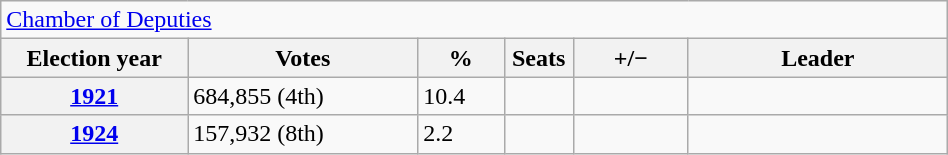<table class=wikitable style="width:50%; border:1px #AAAAFF solid">
<tr>
<td colspan=6><a href='#'>Chamber of Deputies</a></td>
</tr>
<tr>
<th width=13%>Election year</th>
<th width=16%>Votes</th>
<th width=6%>%</th>
<th width=1%>Seats</th>
<th width=8%>+/−</th>
<th width=18%>Leader</th>
</tr>
<tr>
<th><a href='#'>1921</a></th>
<td>684,855 (4th)</td>
<td>10.4</td>
<td></td>
<td></td>
<td></td>
</tr>
<tr>
<th><a href='#'>1924</a></th>
<td>157,932 (8th)</td>
<td>2.2</td>
<td></td>
<td></td>
<td></td>
</tr>
</table>
